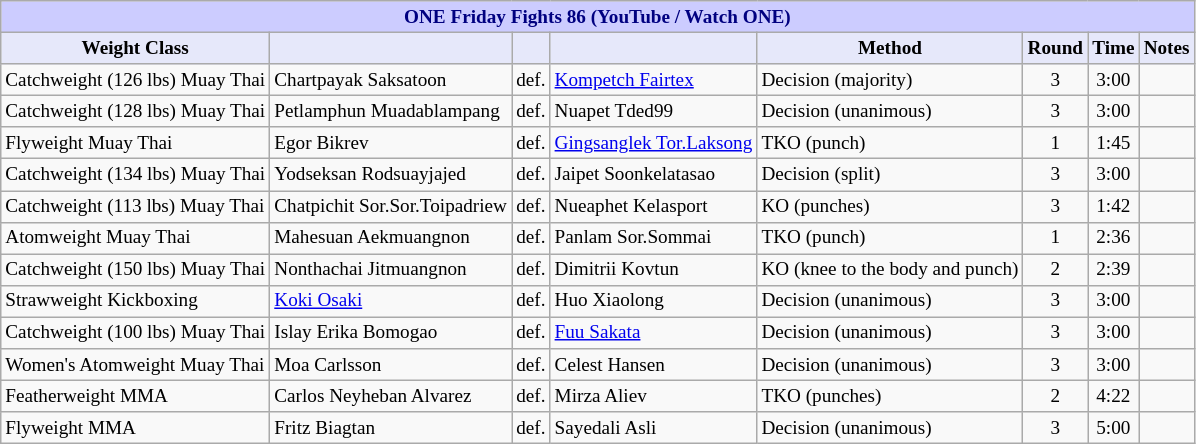<table class="wikitable" style="font-size: 80%;">
<tr>
<th colspan="8" style="background-color: #ccf; color: #000080; text-align: center;"><strong>ONE Friday Fights 86 (YouTube / Watch ONE)</strong></th>
</tr>
<tr>
<th colspan="1" style="background-color: #E6E8FA; color: #000000; text-align: center;">Weight Class</th>
<th colspan="1" style="background-color: #E6E8FA; color: #000000; text-align: center;"></th>
<th colspan="1" style="background-color: #E6E8FA; color: #000000; text-align: center;"></th>
<th colspan="1" style="background-color: #E6E8FA; color: #000000; text-align: center;"></th>
<th colspan="1" style="background-color: #E6E8FA; color: #000000; text-align: center;">Method</th>
<th colspan="1" style="background-color: #E6E8FA; color: #000000; text-align: center;">Round</th>
<th colspan="1" style="background-color: #E6E8FA; color: #000000; text-align: center;">Time</th>
<th colspan="1" style="background-color: #E6E8FA; color: #000000; text-align: center;">Notes</th>
</tr>
<tr>
<td>Catchweight (126 lbs) Muay Thai</td>
<td> Chartpayak Saksatoon</td>
<td>def.</td>
<td> <a href='#'>Kompetch Fairtex</a></td>
<td>Decision (majority)</td>
<td align=center>3</td>
<td align=center>3:00</td>
<td></td>
</tr>
<tr>
<td>Catchweight (128 lbs) Muay Thai</td>
<td> Petlamphun Muadablampang</td>
<td>def.</td>
<td> Nuapet Tded99</td>
<td>Decision (unanimous)</td>
<td align=center>3</td>
<td align=center>3:00</td>
<td></td>
</tr>
<tr>
<td>Flyweight Muay Thai</td>
<td> Egor Bikrev</td>
<td>def.</td>
<td> <a href='#'>Gingsanglek Tor.Laksong</a></td>
<td>TKO (punch)</td>
<td align=center>1</td>
<td align=center>1:45</td>
<td></td>
</tr>
<tr>
<td>Catchweight (134 lbs) Muay Thai</td>
<td> Yodseksan Rodsuayjajed</td>
<td>def.</td>
<td> Jaipet Soonkelatasao</td>
<td>Decision (split)</td>
<td align=center>3</td>
<td align=center>3:00</td>
<td></td>
</tr>
<tr>
<td>Catchweight (113 lbs) Muay Thai</td>
<td> Chatpichit Sor.Sor.Toipadriew</td>
<td>def.</td>
<td> Nueaphet Kelasport</td>
<td>KO (punches)</td>
<td align=center>3</td>
<td align=center>1:42</td>
<td></td>
</tr>
<tr>
<td>Atomweight Muay Thai</td>
<td> Mahesuan Aekmuangnon</td>
<td>def.</td>
<td> Panlam Sor.Sommai</td>
<td>TKO (punch)</td>
<td align=center>1</td>
<td align=center>2:36</td>
<td></td>
</tr>
<tr>
<td>Catchweight (150 lbs) Muay Thai</td>
<td> Nonthachai Jitmuangnon</td>
<td>def.</td>
<td> Dimitrii Kovtun</td>
<td>KO (knee to the body and punch)</td>
<td align=center>2</td>
<td align=center>2:39</td>
<td></td>
</tr>
<tr>
<td>Strawweight Kickboxing</td>
<td> <a href='#'>Koki Osaki</a></td>
<td>def.</td>
<td> Huo Xiaolong</td>
<td>Decision (unanimous)</td>
<td align=center>3</td>
<td align=center>3:00</td>
<td></td>
</tr>
<tr>
<td>Catchweight (100 lbs) Muay Thai</td>
<td> Islay Erika Bomogao</td>
<td>def.</td>
<td> <a href='#'>Fuu Sakata</a></td>
<td>Decision (unanimous)</td>
<td align=center>3</td>
<td align=center>3:00</td>
<td></td>
</tr>
<tr>
<td>Women's Atomweight Muay Thai</td>
<td> Moa Carlsson</td>
<td>def.</td>
<td> Celest Hansen</td>
<td>Decision (unanimous)</td>
<td align=center>3</td>
<td align=center>3:00</td>
<td></td>
</tr>
<tr>
<td>Featherweight MMA</td>
<td> Carlos Neyheban Alvarez</td>
<td>def.</td>
<td> Mirza Aliev</td>
<td>TKO (punches)</td>
<td align=center>2</td>
<td align=center>4:22</td>
<td></td>
</tr>
<tr>
<td>Flyweight MMA</td>
<td> Fritz Biagtan</td>
<td>def.</td>
<td> Sayedali Asli</td>
<td>Decision (unanimous)</td>
<td align=center>3</td>
<td align=center>5:00</td>
<td></td>
</tr>
</table>
